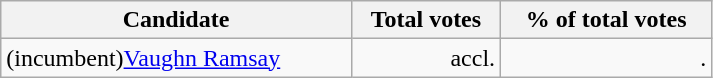<table class="wikitable" width="475">
<tr>
<th align="left">Candidate</th>
<th align="right">Total votes</th>
<th align="right">% of total votes</th>
</tr>
<tr>
<td align="left">(incumbent)<a href='#'>Vaughn Ramsay</a></td>
<td align="right">accl.</td>
<td align="right">.</td>
</tr>
</table>
